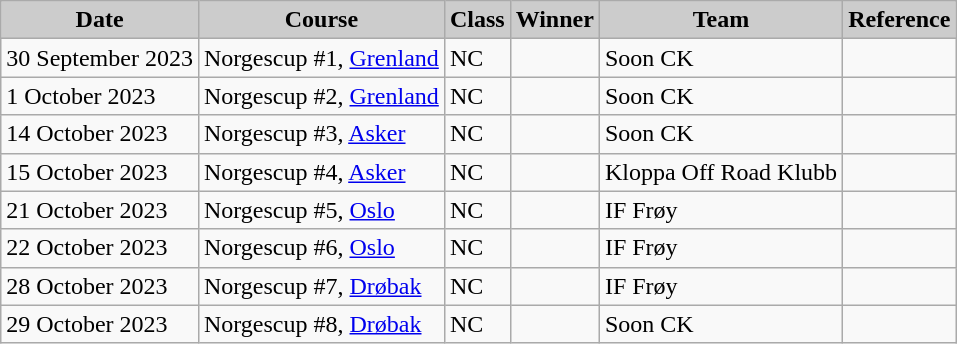<table class="wikitable sortable alternance ">
<tr>
<th scope="col" style="background-color:#CCCCCC;">Date</th>
<th scope="col" style="background-color:#CCCCCC;">Course</th>
<th scope="col" style="background-color:#CCCCCC;">Class</th>
<th scope="col" style="background-color:#CCCCCC;">Winner</th>
<th scope="col" style="background-color:#CCCCCC;">Team</th>
<th scope="col" style="background-color:#CCCCCC;">Reference</th>
</tr>
<tr>
<td>30 September 2023</td>
<td> Norgescup #1, <a href='#'>Grenland</a></td>
<td>NC</td>
<td></td>
<td>Soon CK</td>
<td></td>
</tr>
<tr>
<td>1 October 2023</td>
<td> Norgescup #2, <a href='#'>Grenland</a></td>
<td>NC</td>
<td></td>
<td>Soon CK</td>
<td></td>
</tr>
<tr>
<td>14 October 2023</td>
<td> Norgescup #3, <a href='#'>Asker</a></td>
<td>NC</td>
<td></td>
<td>Soon CK</td>
<td></td>
</tr>
<tr>
<td>15 October 2023</td>
<td> Norgescup #4, <a href='#'>Asker</a></td>
<td>NC</td>
<td></td>
<td>Kloppa Off Road Klubb</td>
<td></td>
</tr>
<tr>
<td>21 October 2023</td>
<td> Norgescup #5, <a href='#'>Oslo</a></td>
<td>NC</td>
<td></td>
<td>IF Frøy</td>
<td></td>
</tr>
<tr>
<td>22 October 2023</td>
<td> Norgescup #6, <a href='#'>Oslo</a></td>
<td>NC</td>
<td></td>
<td>IF Frøy</td>
<td></td>
</tr>
<tr>
<td>28 October 2023</td>
<td> Norgescup #7, <a href='#'>Drøbak</a></td>
<td>NC</td>
<td></td>
<td>IF Frøy</td>
<td></td>
</tr>
<tr>
<td>29 October 2023</td>
<td> Norgescup #8, <a href='#'>Drøbak</a></td>
<td>NC</td>
<td></td>
<td>Soon CK</td>
<td></td>
</tr>
</table>
